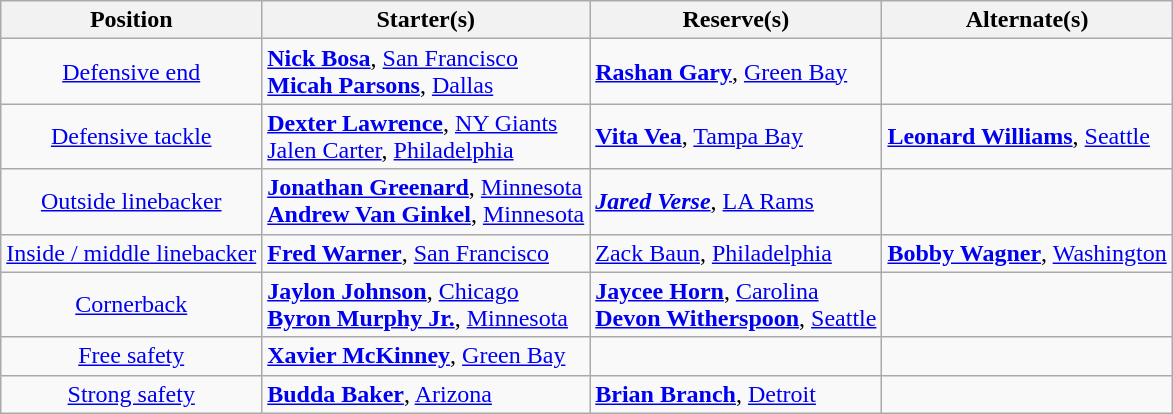<table class="wikitable">
<tr>
<th>Position</th>
<th>Starter(s)</th>
<th>Reserve(s)</th>
<th>Alternate(s)</th>
</tr>
<tr>
<td style="text-align:center"><a href='#'>Defensive end</a></td>
<td> <strong><a href='#'>Nick Bosa</a></strong>, <a href='#'>San Francisco</a><br> <strong><a href='#'>Micah Parsons</a></strong>, <a href='#'>Dallas</a></td>
<td> <strong><a href='#'>Rashan Gary</a></strong>, <a href='#'>Green Bay</a></td>
<td></td>
</tr>
<tr>
<td style="text-align:center"><a href='#'>Defensive tackle</a></td>
<td> <strong><a href='#'>Dexter Lawrence</a></strong>, <a href='#'>NY Giants</a><br> <a href='#'>Jalen Carter</a>, <a href='#'>Philadelphia</a></td>
<td> <strong><a href='#'>Vita Vea</a></strong>, <a href='#'>Tampa Bay</a></td>
<td> <strong><a href='#'>Leonard Williams</a></strong>, <a href='#'>Seattle</a></td>
</tr>
<tr>
<td style="text-align:center"><a href='#'>Outside linebacker</a></td>
<td> <strong><a href='#'>Jonathan Greenard</a></strong>, <a href='#'>Minnesota</a><br> <strong><a href='#'>Andrew Van Ginkel</a></strong>, <a href='#'>Minnesota</a></td>
<td> <strong><em><a href='#'>Jared Verse</a></em></strong>, <a href='#'>LA Rams</a></td>
<td></td>
</tr>
<tr>
<td style="text-align:center"><a href='#'>Inside / middle linebacker</a></td>
<td> <strong><a href='#'>Fred Warner</a></strong>, <a href='#'>San Francisco</a></td>
<td> <a href='#'>Zack Baun</a>, <a href='#'>Philadelphia</a></td>
<td> <strong><a href='#'>Bobby Wagner</a></strong>, <a href='#'>Washington</a></td>
</tr>
<tr>
<td style="text-align:center"><a href='#'>Cornerback</a></td>
<td> <strong><a href='#'>Jaylon Johnson</a></strong>, <a href='#'>Chicago</a><br> <strong><a href='#'>Byron Murphy Jr.</a></strong>, <a href='#'>Minnesota</a></td>
<td> <strong><a href='#'>Jaycee Horn</a></strong>, <a href='#'>Carolina</a><br> <strong><a href='#'>Devon Witherspoon</a></strong>, <a href='#'>Seattle</a></td>
<td></td>
</tr>
<tr>
<td style="text-align:center"><a href='#'>Free safety</a></td>
<td> <strong><a href='#'>Xavier McKinney</a></strong>, <a href='#'>Green Bay</a></td>
<td></td>
<td></td>
</tr>
<tr>
<td style="text-align:center"><a href='#'>Strong safety</a></td>
<td> <strong><a href='#'>Budda Baker</a></strong>, <a href='#'>Arizona</a></td>
<td> <strong><a href='#'>Brian Branch</a></strong>, <a href='#'>Detroit</a></td>
<td></td>
</tr>
</table>
